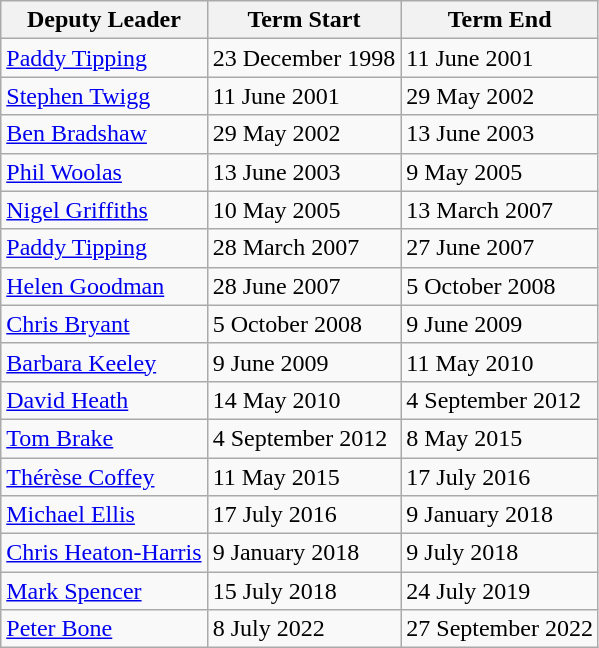<table class="wikitable">
<tr>
<th>Deputy Leader</th>
<th>Term Start</th>
<th>Term End</th>
</tr>
<tr>
<td><a href='#'>Paddy Tipping</a></td>
<td>23 December 1998</td>
<td>11 June 2001</td>
</tr>
<tr>
<td><a href='#'>Stephen Twigg</a></td>
<td>11 June 2001</td>
<td>29 May 2002</td>
</tr>
<tr>
<td><a href='#'>Ben Bradshaw</a></td>
<td>29 May 2002</td>
<td>13 June 2003</td>
</tr>
<tr>
<td><a href='#'>Phil Woolas</a></td>
<td>13 June 2003</td>
<td>9 May 2005</td>
</tr>
<tr>
<td><a href='#'>Nigel Griffiths</a></td>
<td>10 May 2005</td>
<td>13 March 2007</td>
</tr>
<tr>
<td><a href='#'>Paddy Tipping</a></td>
<td>28 March 2007</td>
<td>27 June 2007</td>
</tr>
<tr>
<td><a href='#'>Helen Goodman</a></td>
<td>28 June 2007</td>
<td>5 October 2008</td>
</tr>
<tr>
<td><a href='#'>Chris Bryant</a></td>
<td>5 October 2008</td>
<td>9 June 2009</td>
</tr>
<tr>
<td><a href='#'>Barbara Keeley</a></td>
<td>9 June 2009</td>
<td>11 May 2010</td>
</tr>
<tr>
<td><a href='#'>David Heath</a></td>
<td>14 May 2010</td>
<td>4 September 2012</td>
</tr>
<tr>
<td><a href='#'>Tom Brake</a></td>
<td>4 September 2012</td>
<td>8 May 2015</td>
</tr>
<tr>
<td><a href='#'>Thérèse Coffey</a></td>
<td>11 May 2015</td>
<td>17 July 2016</td>
</tr>
<tr>
<td><a href='#'>Michael Ellis</a></td>
<td>17 July 2016</td>
<td>9 January 2018</td>
</tr>
<tr>
<td><a href='#'>Chris Heaton-Harris</a></td>
<td>9 January 2018</td>
<td>9 July 2018</td>
</tr>
<tr>
<td><a href='#'>Mark Spencer</a></td>
<td>15 July 2018</td>
<td>24 July 2019</td>
</tr>
<tr>
<td><a href='#'>Peter Bone</a></td>
<td>8 July 2022</td>
<td>27 September 2022</td>
</tr>
</table>
